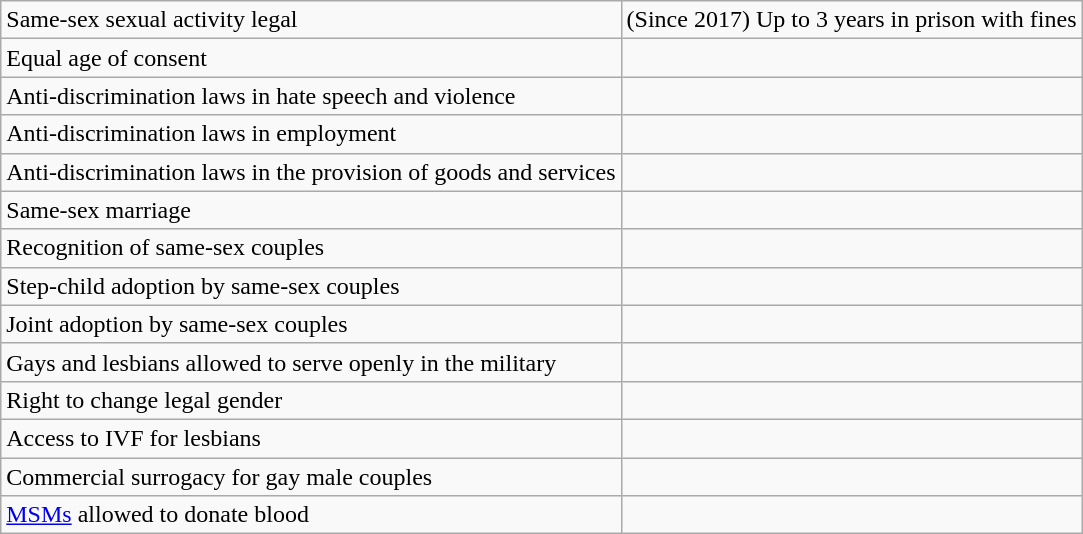<table class="wikitable">
<tr>
<td>Same-sex sexual activity legal</td>
<td> (Since 2017) Up to 3 years in prison with fines</td>
</tr>
<tr>
<td>Equal age of consent</td>
<td></td>
</tr>
<tr>
<td>Anti-discrimination laws in hate speech and violence</td>
<td></td>
</tr>
<tr>
<td>Anti-discrimination laws in employment</td>
<td></td>
</tr>
<tr>
<td>Anti-discrimination laws in the provision of goods and services</td>
<td></td>
</tr>
<tr>
<td>Same-sex marriage</td>
<td></td>
</tr>
<tr>
<td>Recognition of same-sex couples</td>
<td></td>
</tr>
<tr>
<td>Step-child adoption by same-sex couples</td>
<td></td>
</tr>
<tr>
<td>Joint adoption by same-sex couples</td>
<td></td>
</tr>
<tr>
<td>Gays and lesbians allowed to serve openly in the military</td>
<td></td>
</tr>
<tr>
<td>Right to change legal gender</td>
<td></td>
</tr>
<tr>
<td>Access to IVF for lesbians</td>
<td></td>
</tr>
<tr>
<td>Commercial surrogacy for gay male couples</td>
<td></td>
</tr>
<tr>
<td><a href='#'>MSMs</a> allowed to donate blood</td>
<td></td>
</tr>
</table>
